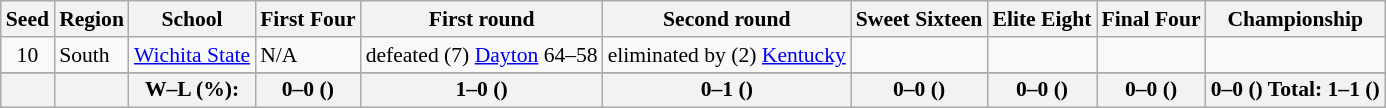<table class="sortable wikitable" style="white-space:nowrap; font-size:90%">
<tr>
<th>Seed</th>
<th>Region</th>
<th>School</th>
<th>First Four</th>
<th>First round</th>
<th>Second round</th>
<th>Sweet Sixteen</th>
<th>Elite Eight</th>
<th>Final Four</th>
<th>Championship</th>
</tr>
<tr>
<td align="center">10</td>
<td>South</td>
<td><a href='#'>Wichita State</a></td>
<td>N/A</td>
<td>defeated (7) <a href='#'>Dayton</a> 64–58</td>
<td>eliminated by (2) <a href='#'>Kentucky</a></td>
<td></td>
<td></td>
<td></td>
<td></td>
</tr>
<tr>
</tr>
<tr>
<th></th>
<th></th>
<th>W–L (%):</th>
<th>0–0 ()</th>
<th>1–0 ()</th>
<th>0–1 ()</th>
<th>0–0 ()</th>
<th>0–0 ()</th>
<th>0–0 ()</th>
<th>0–0 () Total: 1–1 ()</th>
</tr>
</table>
